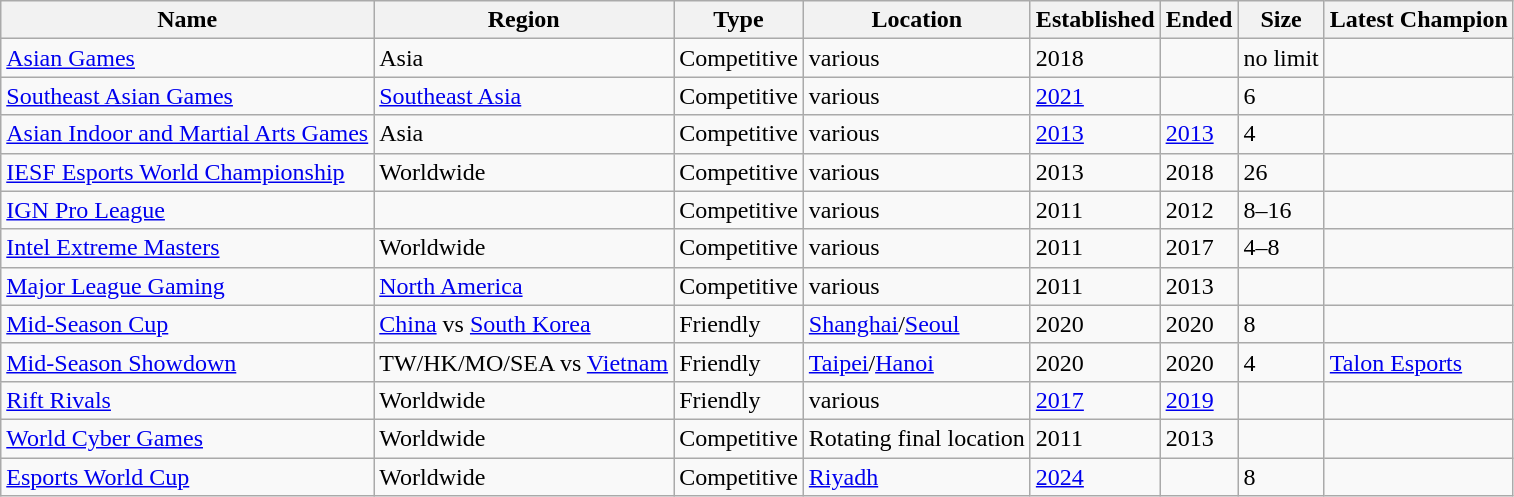<table class="wikitable plainrowheaders sortable">
<tr>
<th>Name</th>
<th>Region</th>
<th>Type</th>
<th>Location</th>
<th>Established</th>
<th>Ended</th>
<th>Size</th>
<th>Latest Champion</th>
</tr>
<tr>
<td scope="row"><a href='#'>Asian Games</a></td>
<td>Asia</td>
<td>Competitive</td>
<td>various</td>
<td>2018</td>
<td></td>
<td>no limit</td>
<td></td>
</tr>
<tr>
<td scope="row"><a href='#'>Southeast Asian Games</a></td>
<td> <a href='#'>Southeast Asia</a></td>
<td>Competitive</td>
<td>various</td>
<td><a href='#'>2021</a></td>
<td></td>
<td>6</td>
<td></td>
</tr>
<tr>
<td scope="row"><a href='#'>Asian Indoor and Martial Arts Games</a></td>
<td>Asia</td>
<td>Competitive</td>
<td>various</td>
<td><a href='#'>2013</a></td>
<td><a href='#'>2013</a></td>
<td>4</td>
<td></td>
</tr>
<tr>
<td scope="row"><a href='#'>IESF Esports World Championship</a></td>
<td>Worldwide</td>
<td>Competitive</td>
<td>various</td>
<td>2013</td>
<td>2018</td>
<td>26</td>
<td></td>
</tr>
<tr>
<td scope="row"><a href='#'>IGN Pro League</a></td>
<td></td>
<td>Competitive</td>
<td>various</td>
<td>2011</td>
<td>2012</td>
<td>8–16</td>
<td></td>
</tr>
<tr>
<td scope="row"><a href='#'>Intel Extreme Masters</a></td>
<td>Worldwide</td>
<td>Competitive</td>
<td>various</td>
<td>2011</td>
<td>2017</td>
<td>4–8</td>
<td></td>
</tr>
<tr>
<td scope="row"><a href='#'>Major League Gaming</a></td>
<td> <a href='#'>North America</a></td>
<td>Competitive</td>
<td>various</td>
<td>2011</td>
<td>2013</td>
<td></td>
<td></td>
</tr>
<tr>
<td scope="row"><a href='#'>Mid-Season Cup</a></td>
<td> <a href='#'>China</a> vs <a href='#'>South Korea</a></td>
<td>Friendly</td>
<td><a href='#'>Shanghai</a>/<a href='#'>Seoul</a></td>
<td>2020</td>
<td>2020</td>
<td>8</td>
<td></td>
</tr>
<tr>
<td scope="row"><a href='#'>Mid-Season Showdown</a></td>
<td> TW/HK/MO/SEA vs <a href='#'>Vietnam</a></td>
<td>Friendly</td>
<td><a href='#'>Taipei</a>/<a href='#'>Hanoi</a></td>
<td>2020</td>
<td>2020</td>
<td>4</td>
<td> <a href='#'>Talon Esports</a></td>
</tr>
<tr>
<td scope="row"><a href='#'>Rift Rivals</a></td>
<td>Worldwide</td>
<td>Friendly</td>
<td>various</td>
<td><a href='#'>2017</a></td>
<td><a href='#'>2019</a></td>
<td></td>
<td></td>
</tr>
<tr>
<td scope="row"><a href='#'>World Cyber Games</a></td>
<td>Worldwide</td>
<td>Competitive</td>
<td>Rotating final location</td>
<td>2011</td>
<td>2013</td>
<td></td>
<td></td>
</tr>
<tr>
<td scope="row"><a href='#'>Esports World Cup</a></td>
<td>Worldwide</td>
<td>Competitive</td>
<td> <a href='#'>Riyadh</a></td>
<td><a href='#'>2024</a></td>
<td></td>
<td>8</td>
<td></td>
</tr>
</table>
